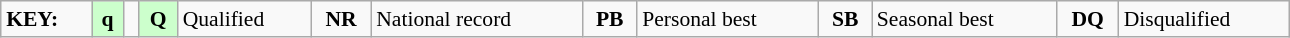<table class="wikitable" style="margin:0.5em auto; font-size:90%;position:relative;" width=68%>
<tr>
<td><strong>KEY:</strong></td>
<td bgcolor=ccffcc align=center><strong>q</strong></td>
<td></td>
<td bgcolor=ccffcc align=center><strong>Q</strong></td>
<td>Qualified</td>
<td align=center><strong>NR</strong></td>
<td>National record</td>
<td align=center><strong>PB</strong></td>
<td>Personal best</td>
<td align=center><strong>SB</strong></td>
<td>Seasonal best</td>
<td align=center><strong>DQ</strong></td>
<td>Disqualified</td>
</tr>
</table>
